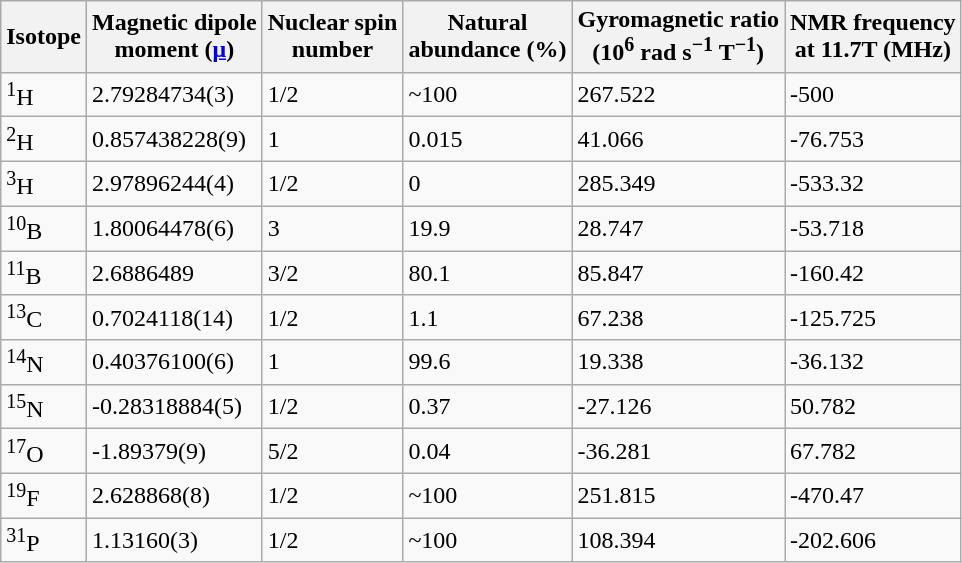<table class="wikitable">
<tr>
<th>Isotope</th>
<th>Magnetic dipole <br>moment (<a href='#'>μ</a>)</th>
<th>Nuclear spin<br> number</th>
<th>Natural <br>abundance (%)</th>
<th>Gyromagnetic ratio <br>(10<sup>6</sup> rad s<sup>−1</sup> T<sup>−1</sup>)</th>
<th>NMR frequency <br>at 11.7T (MHz) </th>
</tr>
<tr>
<td><sup>1</sup>H</td>
<td>2.79284734(3)</td>
<td>1/2</td>
<td>~100</td>
<td>267.522</td>
<td>-500</td>
</tr>
<tr>
<td><sup>2</sup>H</td>
<td>0.857438228(9)</td>
<td>1</td>
<td>0.015</td>
<td>41.066</td>
<td>-76.753</td>
</tr>
<tr>
<td><sup>3</sup>H</td>
<td>2.97896244(4)</td>
<td>1/2</td>
<td>0</td>
<td>285.349</td>
<td>-533.32</td>
</tr>
<tr>
<td><sup>10</sup>B</td>
<td>1.80064478(6)</td>
<td>3</td>
<td>19.9</td>
<td>28.747</td>
<td>-53.718</td>
</tr>
<tr>
<td><sup>11</sup>B</td>
<td>2.6886489</td>
<td>3/2</td>
<td>80.1</td>
<td>85.847</td>
<td>-160.42</td>
</tr>
<tr>
<td><sup>13</sup>C</td>
<td>0.7024118(14)</td>
<td>1/2</td>
<td>1.1</td>
<td>67.238</td>
<td>-125.725</td>
</tr>
<tr>
<td><sup>14</sup>N</td>
<td>0.40376100(6)</td>
<td>1</td>
<td>99.6</td>
<td>19.338</td>
<td>-36.132</td>
</tr>
<tr>
<td><sup>15</sup>N</td>
<td>-0.28318884(5)</td>
<td>1/2</td>
<td>0.37</td>
<td>-27.126</td>
<td>50.782</td>
</tr>
<tr>
<td><sup>17</sup>O</td>
<td>-1.89379(9)</td>
<td>5/2</td>
<td>0.04</td>
<td>-36.281</td>
<td>67.782</td>
</tr>
<tr>
<td><sup>19</sup>F</td>
<td>2.628868(8)</td>
<td>1/2</td>
<td>~100</td>
<td>251.815</td>
<td>-470.47</td>
</tr>
<tr>
<td><sup>31</sup>P</td>
<td>1.13160(3)</td>
<td>1/2</td>
<td>~100</td>
<td>108.394</td>
<td>-202.606</td>
</tr>
</table>
